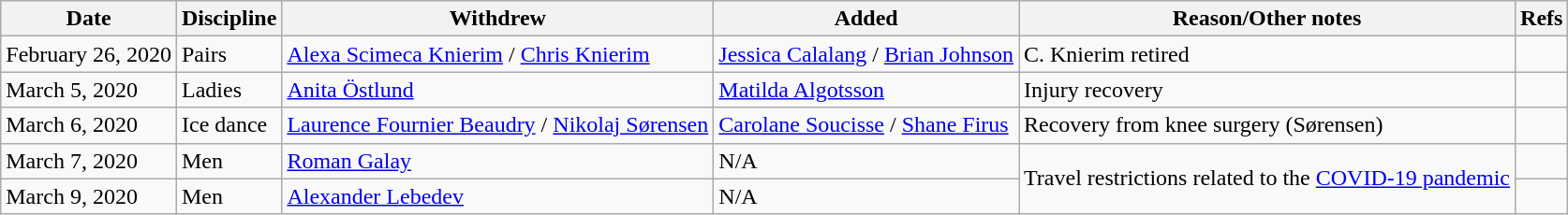<table class="wikitable">
<tr>
<th>Date</th>
<th>Discipline</th>
<th>Withdrew</th>
<th>Added</th>
<th>Reason/Other notes</th>
<th>Refs</th>
</tr>
<tr>
<td>February 26, 2020</td>
<td>Pairs</td>
<td> <a href='#'>Alexa Scimeca Knierim</a> / <a href='#'>Chris Knierim</a></td>
<td> <a href='#'>Jessica Calalang</a> / <a href='#'>Brian Johnson</a></td>
<td>C. Knierim retired</td>
<td></td>
</tr>
<tr>
<td>March 5, 2020</td>
<td>Ladies</td>
<td> <a href='#'>Anita Östlund</a></td>
<td> <a href='#'>Matilda Algotsson</a></td>
<td>Injury recovery</td>
<td></td>
</tr>
<tr>
<td>March 6, 2020</td>
<td>Ice dance</td>
<td> <a href='#'>Laurence Fournier Beaudry</a> / <a href='#'>Nikolaj Sørensen</a></td>
<td> <a href='#'>Carolane Soucisse</a> / <a href='#'>Shane Firus</a></td>
<td>Recovery from knee surgery (Sørensen)</td>
<td></td>
</tr>
<tr>
<td>March 7, 2020</td>
<td>Men</td>
<td> <a href='#'>Roman Galay</a></td>
<td>N/A</td>
<td rowspan="2">Travel restrictions related to the <a href='#'>COVID-19 pandemic</a></td>
<td></td>
</tr>
<tr>
<td>March 9, 2020</td>
<td>Men</td>
<td> <a href='#'>Alexander Lebedev</a></td>
<td>N/A</td>
<td></td>
</tr>
</table>
